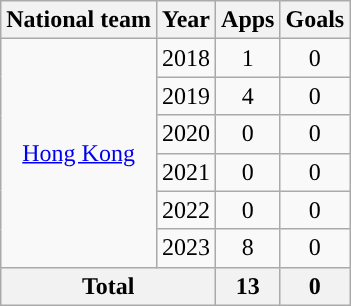<table class="wikitable" style="text-align:center">
<tr>
<th>National team</th>
<th>Year</th>
<th>Apps</th>
<th>Goals</th>
</tr>
<tr>
<td rowspan="6"><a href='#'>Hong Kong</a></td>
<td>2018</td>
<td>1</td>
<td>0</td>
</tr>
<tr>
<td>2019</td>
<td>4</td>
<td>0</td>
</tr>
<tr>
<td>2020</td>
<td>0</td>
<td>0</td>
</tr>
<tr>
<td>2021</td>
<td>0</td>
<td>0</td>
</tr>
<tr>
<td>2022</td>
<td>0</td>
<td>0</td>
</tr>
<tr>
<td>2023</td>
<td>8</td>
<td>0</td>
</tr>
<tr>
<th colspan="2">Total</th>
<th>13</th>
<th>0</th>
</tr>
</table>
